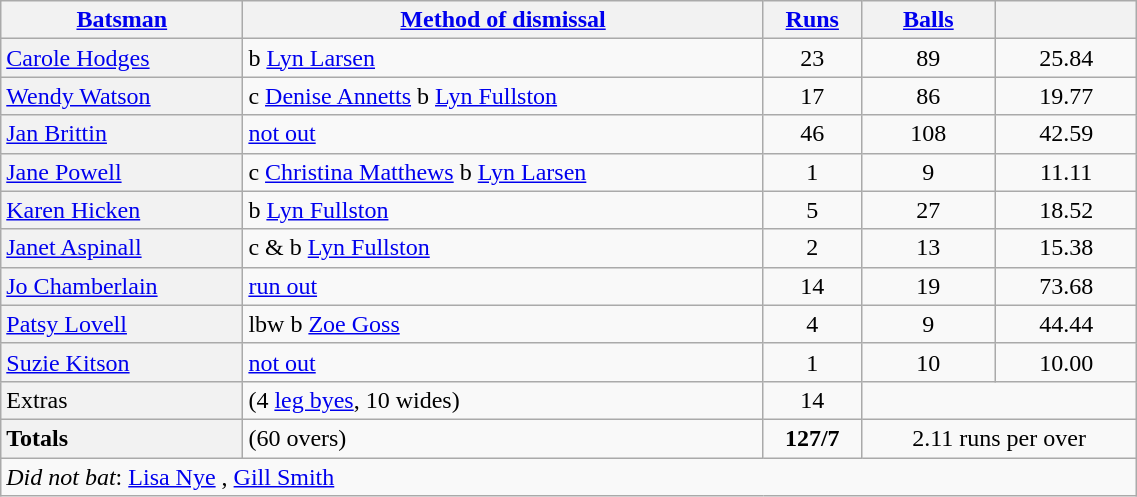<table cellpadding="1" style="border:gray solid 1px; text-align:center; width:60%;" class="wikitable">
<tr>
<th scope="col"><a href='#'>Batsman</a></th>
<th scope="col"><a href='#'>Method of dismissal</a></th>
<th scope="col"><a href='#'>Runs</a></th>
<th scope="col"><a href='#'>Balls</a></th>
<th scope="col"></th>
</tr>
<tr>
<th scope="row" style="font-weight: normal; text-align: left;"><a href='#'>Carole Hodges</a></th>
<td style=" text-align: left;">b <a href='#'>Lyn Larsen</a></td>
<td>23</td>
<td>89</td>
<td>25.84</td>
</tr>
<tr>
<th scope="row" style="font-weight: normal; text-align: left;"><a href='#'>Wendy Watson</a></th>
<td style=" text-align: left;">c <a href='#'>Denise Annetts</a> b <a href='#'>Lyn Fullston</a></td>
<td>17</td>
<td>86</td>
<td>19.77</td>
</tr>
<tr>
<th scope="row" style="font-weight: normal; text-align: left;"><a href='#'>Jan Brittin</a></th>
<td style=" text-align: left;"><a href='#'>not out</a></td>
<td>46</td>
<td>108</td>
<td>42.59</td>
</tr>
<tr>
<th scope="row" style="font-weight: normal; text-align: left;"><a href='#'>Jane Powell</a> </th>
<td style=" text-align: left;">c <a href='#'>Christina Matthews</a>  b <a href='#'>Lyn Larsen</a></td>
<td>1</td>
<td>9</td>
<td>11.11</td>
</tr>
<tr>
<th scope="row" style="font-weight: normal; text-align: left;"><a href='#'>Karen Hicken</a></th>
<td style=" text-align: left;">b <a href='#'>Lyn Fullston</a></td>
<td>5</td>
<td>27</td>
<td>18.52</td>
</tr>
<tr>
<th scope="row" style="font-weight: normal; text-align: left;"><a href='#'>Janet Aspinall</a></th>
<td style=" text-align: left;">c & b <a href='#'>Lyn Fullston</a></td>
<td>2</td>
<td>13</td>
<td>15.38</td>
</tr>
<tr>
<th scope="row" style="font-weight: normal; text-align: left;"><a href='#'>Jo Chamberlain</a></th>
<td style=" text-align: left;"><a href='#'>run out</a></td>
<td>14</td>
<td>19</td>
<td>73.68</td>
</tr>
<tr>
<th scope="row" style="font-weight: normal; text-align: left;"><a href='#'>Patsy Lovell</a></th>
<td style=" text-align: left;">lbw b <a href='#'>Zoe Goss</a></td>
<td>4</td>
<td>9</td>
<td>44.44</td>
</tr>
<tr>
<th scope="row" style="font-weight: normal; text-align: left;"><a href='#'>Suzie Kitson</a></th>
<td style=" text-align: left;"><a href='#'>not out</a></td>
<td>1</td>
<td>10</td>
<td>10.00</td>
</tr>
<tr>
<th scope="row" style="font-weight: normal; text-align: left;">Extras</th>
<td style=" text-align: left;">(4 <a href='#'>leg byes</a>, 10 wides)</td>
<td>14</td>
<td colspan="2"></td>
</tr>
<tr>
<th scope="row" style="font-weight: normal; text-align: left;"><strong>Totals</strong></th>
<td style=" text-align: left;">(60 overs)</td>
<td><strong>127/7</strong></td>
<td colspan="2">2.11 runs per over</td>
</tr>
<tr style="text-align:left;">
<td colspan="5"><em>Did not bat</em>: <a href='#'>Lisa Nye</a> , <a href='#'>Gill Smith</a></td>
</tr>
</table>
